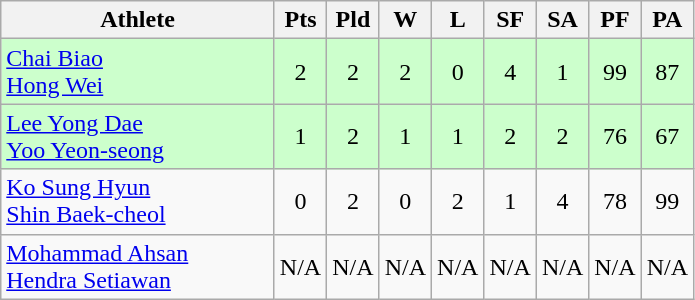<table class=wikitable style="text-align:center">
<tr>
<th width=175>Athlete</th>
<th width=20>Pts</th>
<th width=20>Pld</th>
<th width=20>W</th>
<th width=20>L</th>
<th width=20>SF</th>
<th width=20>SA</th>
<th width=20>PF</th>
<th width=20>PA</th>
</tr>
<tr bgcolor=ccffcc>
<td style="text-align:left"> <a href='#'>Chai Biao</a><br> <a href='#'>Hong Wei</a></td>
<td>2</td>
<td>2</td>
<td>2</td>
<td>0</td>
<td>4</td>
<td>1</td>
<td>99</td>
<td>87</td>
</tr>
<tr bgcolor=ccffcc>
<td style="text-align:left"> <a href='#'>Lee Yong Dae</a><br> <a href='#'>Yoo Yeon-seong</a></td>
<td>1</td>
<td>2</td>
<td>1</td>
<td>1</td>
<td>2</td>
<td>2</td>
<td>76</td>
<td>67</td>
</tr>
<tr bgcolor=>
<td style="text-align:left"> <a href='#'>Ko Sung Hyun</a><br> <a href='#'>Shin Baek-cheol</a></td>
<td>0</td>
<td>2</td>
<td>0</td>
<td>2</td>
<td>1</td>
<td>4</td>
<td>78</td>
<td>99</td>
</tr>
<tr bgcolor=>
<td style="text-align:left"> <a href='#'>Mohammad Ahsan</a><br> <a href='#'>Hendra Setiawan</a></td>
<td>N/A</td>
<td>N/A</td>
<td>N/A</td>
<td>N/A</td>
<td>N/A</td>
<td>N/A</td>
<td>N/A</td>
<td>N/A</td>
</tr>
</table>
